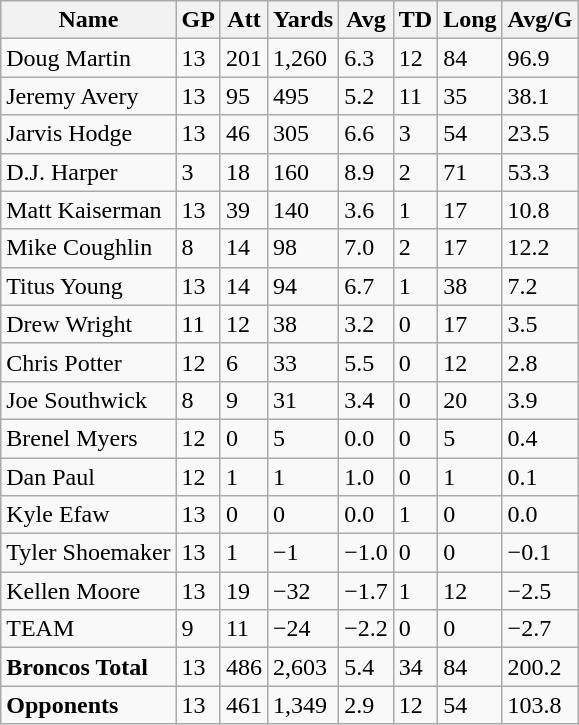<table class="wikitable" style="white-space:nowrap;">
<tr>
<th>Name</th>
<th>GP</th>
<th>Att</th>
<th>Yards</th>
<th>Avg</th>
<th>TD</th>
<th>Long</th>
<th>Avg/G</th>
</tr>
<tr>
<td>Doug Martin</td>
<td>13</td>
<td>201</td>
<td>1,260</td>
<td>6.3</td>
<td>12</td>
<td>84</td>
<td>96.9</td>
</tr>
<tr>
<td>Jeremy Avery</td>
<td>13</td>
<td>95</td>
<td>495</td>
<td>5.2</td>
<td>11</td>
<td>35</td>
<td>38.1</td>
</tr>
<tr>
<td>Jarvis Hodge</td>
<td>13</td>
<td>46</td>
<td>305</td>
<td>6.6</td>
<td>3</td>
<td>54</td>
<td>23.5</td>
</tr>
<tr>
<td>D.J. Harper</td>
<td>3</td>
<td>18</td>
<td>160</td>
<td>8.9</td>
<td>2</td>
<td>71</td>
<td>53.3</td>
</tr>
<tr>
<td>Matt Kaiserman</td>
<td>13</td>
<td>39</td>
<td>140</td>
<td>3.6</td>
<td>1</td>
<td>17</td>
<td>10.8</td>
</tr>
<tr>
<td>Mike Coughlin</td>
<td>8</td>
<td>14</td>
<td>98</td>
<td>7.0</td>
<td>2</td>
<td>17</td>
<td>12.2</td>
</tr>
<tr>
<td>Titus Young</td>
<td>13</td>
<td>14</td>
<td>94</td>
<td>6.7</td>
<td>1</td>
<td>38</td>
<td>7.2</td>
</tr>
<tr>
<td>Drew Wright</td>
<td>11</td>
<td>12</td>
<td>38</td>
<td>3.2</td>
<td>0</td>
<td>17</td>
<td>3.5</td>
</tr>
<tr>
<td>Chris Potter</td>
<td>12</td>
<td>6</td>
<td>33</td>
<td>5.5</td>
<td>0</td>
<td>12</td>
<td>2.8</td>
</tr>
<tr>
<td>Joe Southwick</td>
<td>8</td>
<td>9</td>
<td>31</td>
<td>3.4</td>
<td>0</td>
<td>20</td>
<td>3.9</td>
</tr>
<tr>
<td>Brenel Myers</td>
<td>12</td>
<td>0</td>
<td>5</td>
<td>0.0</td>
<td>0</td>
<td>5</td>
<td>0.4</td>
</tr>
<tr>
<td>Dan Paul</td>
<td>12</td>
<td>1</td>
<td>1</td>
<td>1.0</td>
<td>0</td>
<td>1</td>
<td>0.1</td>
</tr>
<tr>
<td>Kyle Efaw</td>
<td>13</td>
<td>0</td>
<td>0</td>
<td>0.0</td>
<td>1</td>
<td>0</td>
<td>0.0</td>
</tr>
<tr>
<td>Tyler Shoemaker</td>
<td>13</td>
<td>1</td>
<td>−1</td>
<td>−1.0</td>
<td>0</td>
<td>0</td>
<td>−0.1</td>
</tr>
<tr>
<td>Kellen Moore</td>
<td>13</td>
<td>19</td>
<td>−32</td>
<td>−1.7</td>
<td>1</td>
<td>12</td>
<td>−2.5</td>
</tr>
<tr>
<td>TEAM</td>
<td>9</td>
<td>11</td>
<td>−24</td>
<td>−2.2</td>
<td>0</td>
<td>0</td>
<td>−2.7</td>
</tr>
<tr>
<td><strong>Broncos Total</strong></td>
<td>13</td>
<td>486</td>
<td>2,603</td>
<td>5.4</td>
<td>34</td>
<td>84</td>
<td>200.2</td>
</tr>
<tr>
<td><strong>Opponents</strong></td>
<td>13</td>
<td>461</td>
<td>1,349</td>
<td>2.9</td>
<td>12</td>
<td>54</td>
<td>103.8</td>
</tr>
</table>
